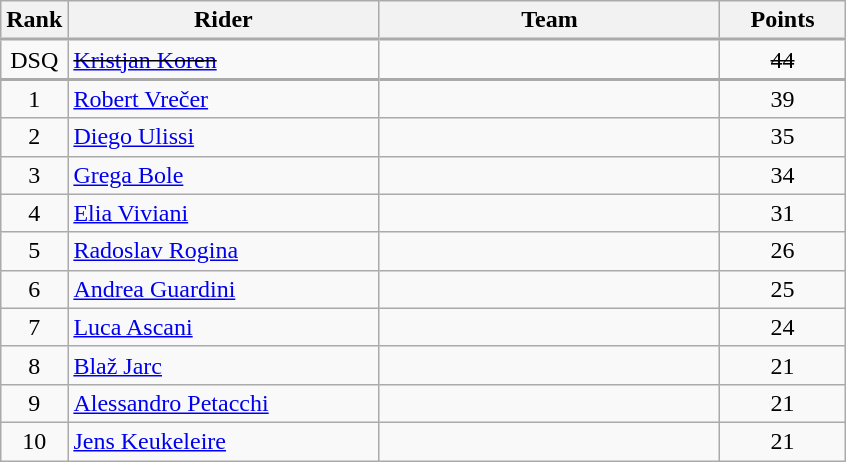<table class="wikitable">
<tr>
<th>Rank</th>
<th>Rider</th>
<th>Team</th>
<th>Points</th>
</tr>
<tr>
<td style="border-top-width:2px" align=center>DSQ</td>
<td width=200 style="border-top-width:2px"><s> <a href='#'>Kristjan Koren</a> </s></td>
<td width=220 style="border-top-width:2px"><s></s></td>
<td width=76 style="border-top-width:2px" width=76 align=center><s>44</s></td>
</tr>
<tr>
<td style="border-top-width:2px" align=center>1</td>
<td style="border-top-width:2px"> <a href='#'>Robert Vrečer</a> </td>
<td style="border-top-width:2px"></td>
<td style="border-top-width:2px" align=center>39</td>
</tr>
<tr>
<td align=center>2</td>
<td> <a href='#'>Diego Ulissi</a> </td>
<td></td>
<td align=center>35</td>
</tr>
<tr>
<td align=center>3</td>
<td> <a href='#'>Grega Bole</a></td>
<td></td>
<td align=center>34</td>
</tr>
<tr>
<td align=center>4</td>
<td> <a href='#'>Elia Viviani</a></td>
<td></td>
<td align=center>31</td>
</tr>
<tr>
<td align=center>5</td>
<td> <a href='#'>Radoslav Rogina</a></td>
<td></td>
<td align=center>26</td>
</tr>
<tr>
<td align=center>6</td>
<td> <a href='#'>Andrea Guardini</a></td>
<td></td>
<td align=center>25</td>
</tr>
<tr>
<td align=center>7</td>
<td> <a href='#'>Luca Ascani</a></td>
<td></td>
<td align=center>24</td>
</tr>
<tr>
<td align=center>8</td>
<td> <a href='#'>Blaž Jarc</a></td>
<td></td>
<td align=center>21</td>
</tr>
<tr>
<td align=center>9</td>
<td> <a href='#'>Alessandro Petacchi</a></td>
<td></td>
<td align=center>21</td>
</tr>
<tr>
<td align=center>10</td>
<td> <a href='#'>Jens Keukeleire</a></td>
<td></td>
<td align=center>21</td>
</tr>
</table>
